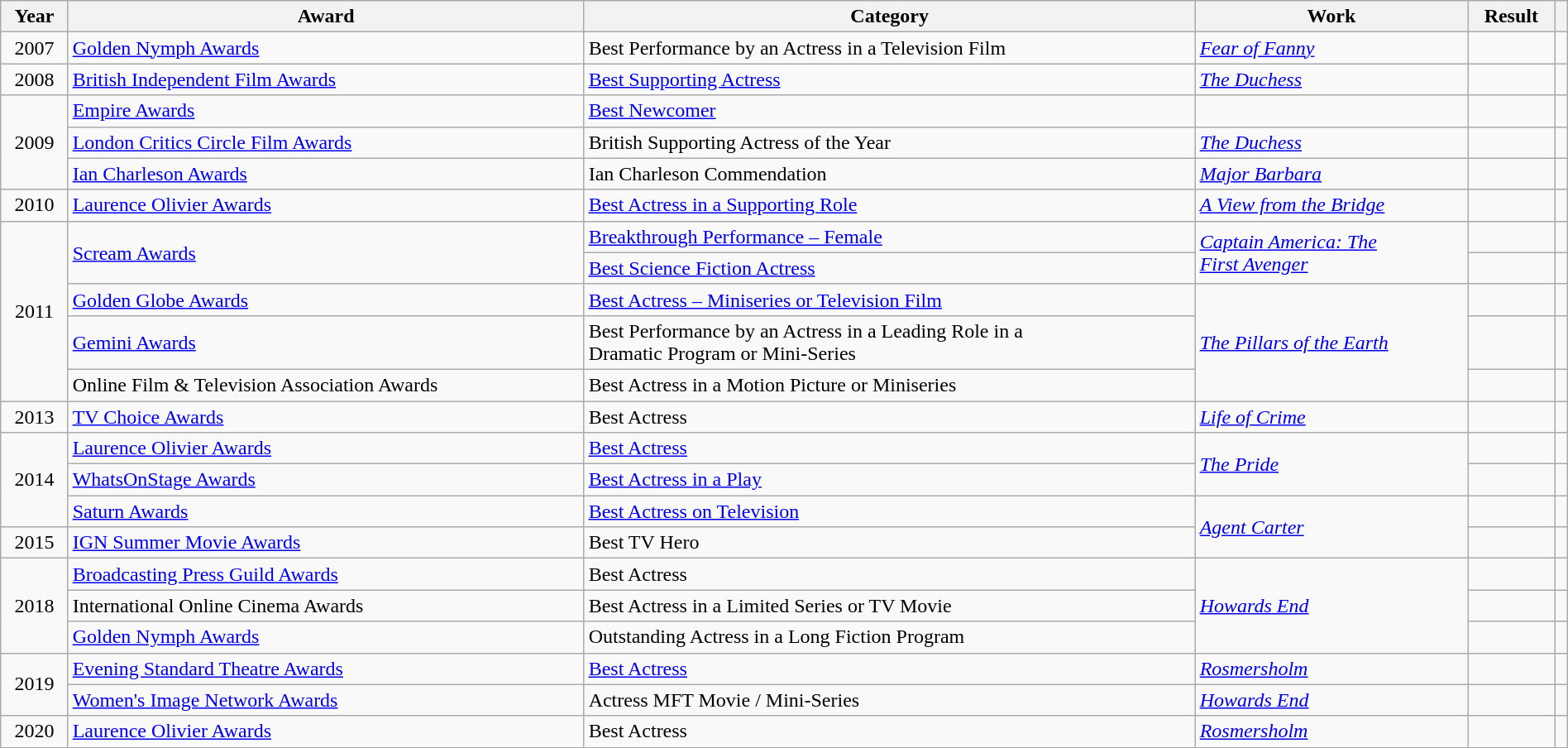<table class="wikitable sortable" width="100%" style="text-align:left; font-size:100%">
<tr>
<th>Year</th>
<th>Award</th>
<th>Category</th>
<th>Work</th>
<th>Result</th>
<th class="unsortable"></th>
</tr>
<tr>
<td align="center">2007</td>
<td><a href='#'>Golden Nymph Awards</a></td>
<td>Best Performance by an Actress in a Television Film</td>
<td><em><a href='#'>Fear of Fanny</a></em></td>
<td></td>
<td></td>
</tr>
<tr>
<td align="center">2008</td>
<td><a href='#'>British Independent Film Awards</a></td>
<td><a href='#'>Best Supporting Actress</a></td>
<td><em><a href='#'>The Duchess</a></em></td>
<td></td>
<td></td>
</tr>
<tr>
<td rowspan="3"align="center">2009</td>
<td><a href='#'>Empire Awards</a></td>
<td><a href='#'>Best Newcomer</a></td>
<td></td>
<td></td>
<td></td>
</tr>
<tr>
<td><a href='#'>London Critics Circle Film Awards</a></td>
<td>British Supporting Actress of the Year</td>
<td><em><a href='#'>The Duchess</a></em></td>
<td></td>
<td></td>
</tr>
<tr>
<td><a href='#'>Ian Charleson Awards</a></td>
<td>Ian Charleson Commendation</td>
<td><em><a href='#'>Major Barbara</a></em></td>
<td></td>
<td></td>
</tr>
<tr>
<td align="center">2010</td>
<td><a href='#'>Laurence Olivier Awards</a></td>
<td><a href='#'>Best Actress in a Supporting Role</a></td>
<td rowspan="1"><em><a href='#'>A View from the Bridge</a></em></td>
<td></td>
<td align="center"></td>
</tr>
<tr>
<td align="center"rowspan="5">2011</td>
<td rowspan="2"><a href='#'>Scream Awards</a></td>
<td><a href='#'>Breakthrough Performance – Female</a></td>
<td rowspan="2"><em><a href='#'>Captain America: The</a></em><br><em><a href='#'>First Avenger</a></em></td>
<td></td>
<td></td>
</tr>
<tr>
<td><a href='#'>Best Science Fiction Actress</a></td>
<td></td>
<td></td>
</tr>
<tr>
<td><a href='#'>Golden Globe Awards</a></td>
<td><a href='#'>Best Actress – Miniseries or Television Film</a></td>
<td rowspan="3"><em><a href='#'>The Pillars of the Earth</a></em></td>
<td></td>
<td></td>
</tr>
<tr>
<td><a href='#'>Gemini Awards</a></td>
<td>Best Performance by an Actress in a Leading Role in a<br> Dramatic Program or Mini-Series</td>
<td></td>
<td></td>
</tr>
<tr>
<td>Online Film & Television Association Awards</td>
<td>Best Actress in a Motion Picture or Miniseries</td>
<td></td>
<td></td>
</tr>
<tr>
<td align="center">2013</td>
<td><a href='#'>TV Choice Awards</a></td>
<td>Best Actress</td>
<td><em><a href='#'>Life of Crime</a></em></td>
<td></td>
<td></td>
</tr>
<tr>
<td align="center"rowspan="3">2014</td>
<td><a href='#'>Laurence Olivier Awards</a></td>
<td><a href='#'>Best Actress</a></td>
<td rowspan="2"><em><a href='#'>The Pride</a></em></td>
<td></td>
<td></td>
</tr>
<tr>
<td><a href='#'>WhatsOnStage Awards</a></td>
<td><a href='#'>Best Actress in a Play</a></td>
<td></td>
<td></td>
</tr>
<tr>
<td><a href='#'>Saturn Awards</a></td>
<td><a href='#'>Best Actress on Television</a></td>
<td rowspan="2"><em><a href='#'>Agent Carter</a></em></td>
<td></td>
<td align="center"></td>
</tr>
<tr>
<td align="center">2015</td>
<td><a href='#'>IGN Summer Movie Awards</a></td>
<td>Best TV Hero</td>
<td></td>
<td></td>
</tr>
<tr>
<td rowspan="3"align="center">2018</td>
<td><a href='#'>Broadcasting Press Guild Awards</a></td>
<td>Best Actress</td>
<td rowspan="3"><em><a href='#'>Howards End</a></em></td>
<td></td>
<td align="center"></td>
</tr>
<tr>
<td>International Online Cinema Awards</td>
<td>Best Actress in a Limited Series or TV Movie</td>
<td></td>
<td></td>
</tr>
<tr>
<td><a href='#'>Golden Nymph Awards</a></td>
<td>Outstanding Actress in a Long Fiction Program</td>
<td></td>
<td></td>
</tr>
<tr>
<td rowspan="2"align="center">2019</td>
<td><a href='#'>Evening Standard Theatre Awards</a></td>
<td><a href='#'>Best Actress</a></td>
<td><em><a href='#'>Rosmersholm</a></em></td>
<td></td>
<td align="center"></td>
</tr>
<tr>
<td><a href='#'>Women's Image Network Awards</a></td>
<td>Actress MFT Movie / Mini-Series</td>
<td><em><a href='#'>Howards End</a></em></td>
<td></td>
<td></td>
</tr>
<tr>
<td align="center">2020</td>
<td><a href='#'>Laurence Olivier Awards</a></td>
<td>Best Actress</td>
<td><em><a href='#'>Rosmersholm</a></em></td>
<td></td>
<td align="center"></td>
</tr>
</table>
